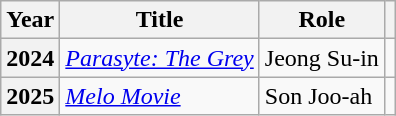<table class="wikitable plainrowheaders">
<tr>
<th scope="col">Year</th>
<th scope="col">Title</th>
<th scope="col">Role</th>
<th scope="col" class="unsortable"></th>
</tr>
<tr>
<th scope="row">2024</th>
<td><em><a href='#'>Parasyte: The Grey</a></em></td>
<td>Jeong Su-in</td>
<td style="text-align:center"></td>
</tr>
<tr>
<th scope="row">2025</th>
<td><em><a href='#'>Melo Movie</a></em></td>
<td>Son Joo-ah</td>
<td style="text-align:center"></td>
</tr>
</table>
